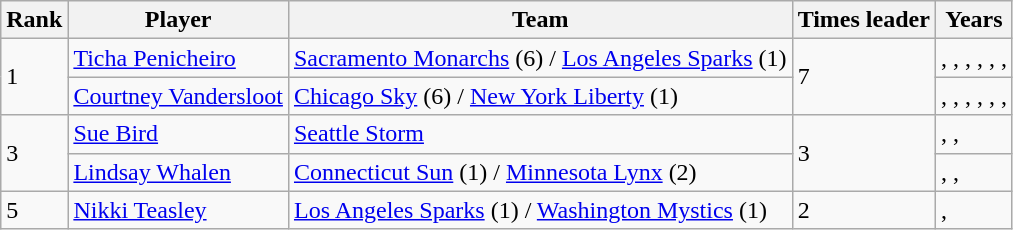<table class="wikitable">
<tr>
<th>Rank</th>
<th>Player</th>
<th>Team</th>
<th>Times leader</th>
<th>Years</th>
</tr>
<tr>
<td rowspan=2>1</td>
<td><a href='#'>Ticha Penicheiro</a></td>
<td><a href='#'>Sacramento Monarchs</a> (6) / <a href='#'>Los Angeles Sparks</a> (1)</td>
<td rowspan=2>7</td>
<td>, , , , , , </td>
</tr>
<tr>
<td><a href='#'>Courtney Vandersloot</a></td>
<td><a href='#'>Chicago Sky</a> (6) / <a href='#'>New York Liberty</a> (1)</td>
<td>, , , , , , </td>
</tr>
<tr>
<td rowspan=2>3</td>
<td><a href='#'>Sue Bird</a></td>
<td><a href='#'>Seattle Storm</a></td>
<td rowspan=2>3</td>
<td>, , </td>
</tr>
<tr>
<td><a href='#'>Lindsay Whalen</a></td>
<td><a href='#'>Connecticut Sun</a> (1) / <a href='#'>Minnesota Lynx</a> (2)</td>
<td>, , </td>
</tr>
<tr>
<td>5</td>
<td><a href='#'>Nikki Teasley</a></td>
<td><a href='#'>Los Angeles Sparks</a> (1) / <a href='#'>Washington Mystics</a> (1)</td>
<td>2</td>
<td>, </td>
</tr>
</table>
